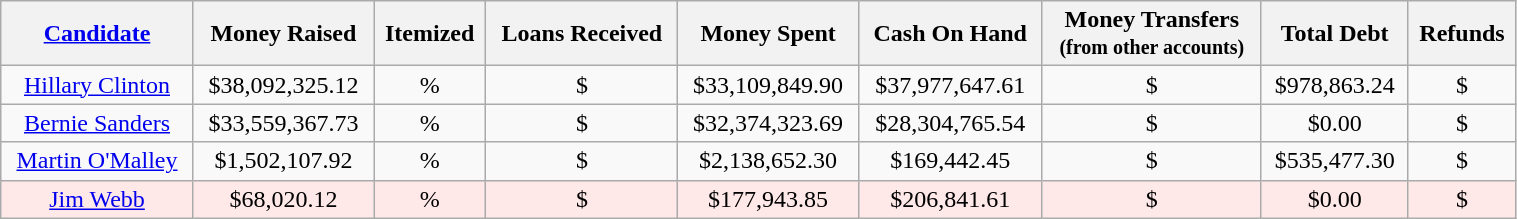<table class="sortable wikitable"  style="text-align:center; width:80%;">
<tr>
<th><a href='#'>Candidate</a></th>
<th>Money Raised</th>
<th>Itemized</th>
<th>Loans Received</th>
<th>Money Spent</th>
<th>Cash On Hand</th>
<th>Money Transfers<br><small>(from other accounts)</small></th>
<th>Total Debt</th>
<th>Refunds</th>
</tr>
<tr>
<td><a href='#'>Hillary Clinton</a></td>
<td>$38,092,325.12 </td>
<td>% </td>
<td>$ </td>
<td>$33,109,849.90 </td>
<td>$37,977,647.61 </td>
<td>$ </td>
<td>$978,863.24 </td>
<td>$ </td>
</tr>
<tr>
<td><a href='#'>Bernie Sanders</a></td>
<td>$33,559,367.73 </td>
<td>% </td>
<td>$ </td>
<td>$32,374,323.69 </td>
<td>$28,304,765.54 </td>
<td>$ </td>
<td>$0.00 </td>
<td>$ </td>
</tr>
<tr>
<td><a href='#'>Martin O'Malley</a></td>
<td>$1,502,107.92 </td>
<td>% </td>
<td>$ </td>
<td>$2,138,652.30 </td>
<td>$169,442.45 </td>
<td>$ </td>
<td>$535,477.30 </td>
<td>$ </td>
</tr>
<tr style="background:#ffe8e8;">
<td><a href='#'>Jim Webb</a></td>
<td>$68,020.12 </td>
<td>% </td>
<td>$ </td>
<td>$177,943.85 </td>
<td>$206,841.61 </td>
<td>$ </td>
<td>$0.00 </td>
<td>$ </td>
</tr>
</table>
